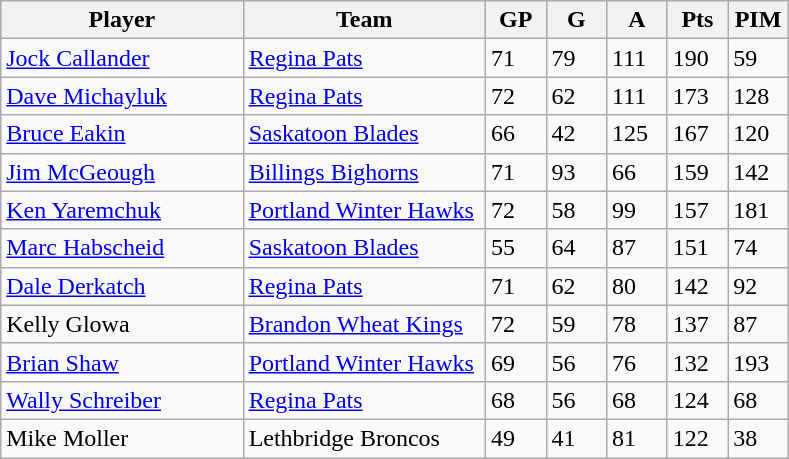<table class="wikitable">
<tr>
<th width="30%">Player</th>
<th width="30%">Team</th>
<th width="7.5%">GP</th>
<th width="7.5%">G</th>
<th width="7.5%">A</th>
<th width="7.5%">Pts</th>
<th width="7.5%">PIM</th>
</tr>
<tr>
<td><a href='#'>Jock Callander</a></td>
<td><a href='#'>Regina Pats</a></td>
<td>71</td>
<td>79</td>
<td>111</td>
<td>190</td>
<td>59</td>
</tr>
<tr>
<td><a href='#'>Dave Michayluk</a></td>
<td><a href='#'>Regina Pats</a></td>
<td>72</td>
<td>62</td>
<td>111</td>
<td>173</td>
<td>128</td>
</tr>
<tr>
<td><a href='#'>Bruce Eakin</a></td>
<td><a href='#'>Saskatoon Blades</a></td>
<td>66</td>
<td>42</td>
<td>125</td>
<td>167</td>
<td>120</td>
</tr>
<tr>
<td><a href='#'>Jim McGeough</a></td>
<td><a href='#'>Billings Bighorns</a></td>
<td>71</td>
<td>93</td>
<td>66</td>
<td>159</td>
<td>142</td>
</tr>
<tr>
<td><a href='#'>Ken Yaremchuk</a></td>
<td><a href='#'>Portland Winter Hawks</a></td>
<td>72</td>
<td>58</td>
<td>99</td>
<td>157</td>
<td>181</td>
</tr>
<tr>
<td><a href='#'>Marc Habscheid</a></td>
<td><a href='#'>Saskatoon Blades</a></td>
<td>55</td>
<td>64</td>
<td>87</td>
<td>151</td>
<td>74</td>
</tr>
<tr>
<td><a href='#'>Dale Derkatch</a></td>
<td><a href='#'>Regina Pats</a></td>
<td>71</td>
<td>62</td>
<td>80</td>
<td>142</td>
<td>92</td>
</tr>
<tr>
<td>Kelly Glowa</td>
<td><a href='#'>Brandon Wheat Kings</a></td>
<td>72</td>
<td>59</td>
<td>78</td>
<td>137</td>
<td>87</td>
</tr>
<tr>
<td><a href='#'>Brian Shaw</a></td>
<td><a href='#'>Portland Winter Hawks</a></td>
<td>69</td>
<td>56</td>
<td>76</td>
<td>132</td>
<td>193</td>
</tr>
<tr>
<td><a href='#'>Wally Schreiber</a></td>
<td><a href='#'>Regina Pats</a></td>
<td>68</td>
<td>56</td>
<td>68</td>
<td>124</td>
<td>68</td>
</tr>
<tr>
<td>Mike Moller</td>
<td>Lethbridge Broncos</td>
<td>49</td>
<td>41</td>
<td>81</td>
<td>122</td>
<td>38</td>
</tr>
</table>
